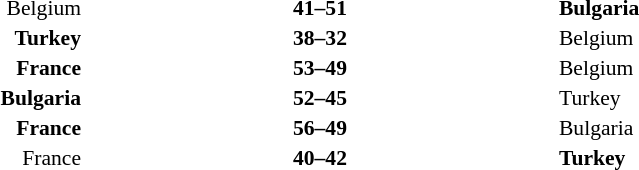<table width=75% cellspacing=1>
<tr>
<th width=25%></th>
<th width=25%></th>
<th width=25%></th>
</tr>
<tr style=font-size:90%>
<td align=right>Belgium</td>
<td align=center><strong>41–51</strong></td>
<td><strong>Bulgaria</strong></td>
</tr>
<tr style=font-size:90%>
<td align=right><strong>Turkey</strong></td>
<td align=center><strong>38–32</strong></td>
<td>Belgium</td>
</tr>
<tr style=font-size:90%>
<td align=right><strong>France</strong></td>
<td align=center><strong>53–49</strong></td>
<td>Belgium</td>
</tr>
<tr style=font-size:90%>
<td align=right><strong>Bulgaria</strong></td>
<td align=center><strong>52–45</strong></td>
<td>Turkey</td>
</tr>
<tr style=font-size:90%>
<td align=right><strong>France</strong></td>
<td align=center><strong>56–49</strong></td>
<td>Bulgaria</td>
</tr>
<tr style=font-size:90%>
<td align=right>France</td>
<td align=center><strong>40–42</strong></td>
<td><strong>Turkey</strong></td>
</tr>
</table>
